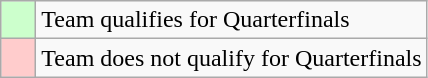<table class="wikitable">
<tr>
<td style="background: #ccffcc;">    </td>
<td>Team qualifies for Quarterfinals</td>
</tr>
<tr>
<td style="background: #ffcccc;">    </td>
<td>Team does not qualify for Quarterfinals</td>
</tr>
</table>
